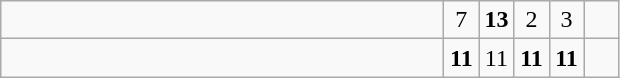<table class="wikitable">
<tr>
<td style="width:18em"></td>
<td align=center style="width:1em">7</td>
<td align=center style="width:1em"><strong>13</strong></td>
<td align=center style="width:1em">2</td>
<td align=center style="width:1em">3</td>
<td align=center style="width:1em"></td>
</tr>
<tr>
<td style="width:18em"><strong></strong></td>
<td align=center style="width:1em"><strong>11</strong></td>
<td align=center style="width:1em">11</td>
<td align=center style="width:1em"><strong>11</strong></td>
<td align=center style="width:1em"><strong>11</strong></td>
<td align=center style="width:1em"></td>
</tr>
</table>
